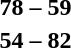<table style="text-align:center">
<tr>
<th width=200></th>
<th width=100></th>
<th width=200></th>
</tr>
<tr>
<td align=right><strong></strong></td>
<td><strong>78 – 59</strong></td>
<td align=left></td>
</tr>
<tr>
<td align=right></td>
<td><strong>54 – 82</strong></td>
<td align=left><strong></strong></td>
</tr>
</table>
